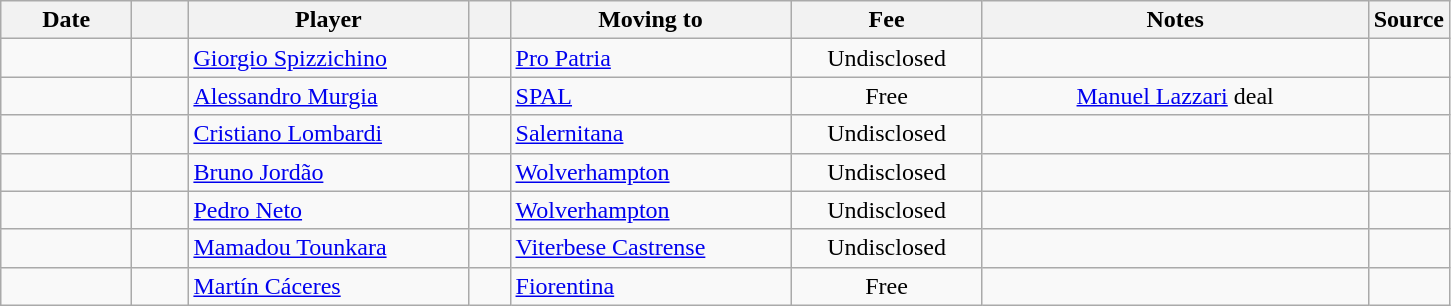<table class="wikitable sortable">
<tr>
<th style="width:80px;">Date</th>
<th style="width:30px;"></th>
<th style="width:180px;">Player</th>
<th style="width:20px;"></th>
<th style="width:180px;">Moving to</th>
<th style="width:120px;" class="unsortable">Fee</th>
<th style="width:250px;" class="unsortable">Notes</th>
<th style="width:20px;">Source</th>
</tr>
<tr>
<td></td>
<td align=center></td>
<td> <a href='#'>Giorgio Spizzichino</a></td>
<td align=center></td>
<td> <a href='#'>Pro Patria</a></td>
<td align=center>Undisclosed</td>
<td align=center></td>
<td></td>
</tr>
<tr>
<td></td>
<td align=center></td>
<td> <a href='#'>Alessandro Murgia</a></td>
<td align=center></td>
<td> <a href='#'>SPAL</a></td>
<td align=center>Free</td>
<td align=center><a href='#'>Manuel Lazzari</a> deal</td>
<td></td>
</tr>
<tr>
<td></td>
<td align=center></td>
<td> <a href='#'>Cristiano Lombardi</a></td>
<td align=center></td>
<td> <a href='#'>Salernitana</a></td>
<td align=center>Undisclosed</td>
<td align=center></td>
<td></td>
</tr>
<tr>
<td></td>
<td align=center></td>
<td> <a href='#'>Bruno Jordão</a></td>
<td align=center></td>
<td> <a href='#'>Wolverhampton</a></td>
<td align=center>Undisclosed</td>
<td align=center></td>
<td></td>
</tr>
<tr>
<td></td>
<td align=center></td>
<td> <a href='#'>Pedro Neto</a></td>
<td align=center></td>
<td> <a href='#'>Wolverhampton</a></td>
<td align=center>Undisclosed</td>
<td align=center></td>
<td></td>
</tr>
<tr>
<td></td>
<td align=center></td>
<td> <a href='#'>Mamadou Tounkara</a></td>
<td align=center></td>
<td> <a href='#'>Viterbese Castrense</a></td>
<td align=center>Undisclosed</td>
<td align=center></td>
<td></td>
</tr>
<tr>
<td></td>
<td align=center></td>
<td> <a href='#'>Martín Cáceres</a></td>
<td align=center></td>
<td> <a href='#'>Fiorentina</a></td>
<td align=center>Free</td>
<td align=center></td>
<td></td>
</tr>
</table>
